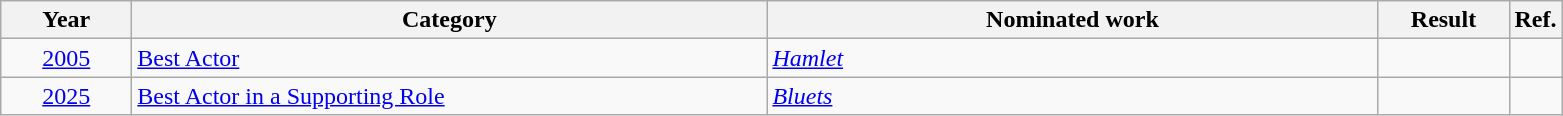<table class=wikitable>
<tr>
<th scope="col" style="width:5em;">Year</th>
<th scope="col" style="width:26em;">Category</th>
<th scope="col" style="width:25em;">Nominated work</th>
<th scope="col" style="width:5em;">Result</th>
<th>Ref.</th>
</tr>
<tr>
<td style="text-align:center;"><a href='#'>2005</a></td>
<td><a href='#'>Best Actor</a></td>
<td><em><a href='#'>Hamlet</a></em></td>
<td></td>
<td></td>
</tr>
<tr>
<td style="text-align:center;"><a href='#'>2025</a></td>
<td><a href='#'>Best Actor in a Supporting Role</a></td>
<td><em><a href='#'>Bluets</a></em></td>
<td></td>
<td></td>
</tr>
</table>
